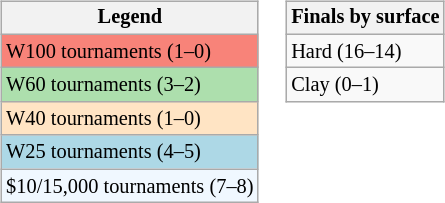<table>
<tr valign=top>
<td><br><table class=wikitable style="font-size:85%;">
<tr>
<th>Legend</th>
</tr>
<tr style="background:#f88379;">
<td>W100 tournaments (1–0)</td>
</tr>
<tr style="background:#addfad;">
<td>W60 tournaments (3–2)</td>
</tr>
<tr style="background:#ffe4c4;">
<td>W40 tournaments (1–0)</td>
</tr>
<tr style="background:lightblue;">
<td>W25 tournaments (4–5)</td>
</tr>
<tr style="background:#f0f8ff;">
<td>$10/15,000 tournaments (7–8)</td>
</tr>
</table>
</td>
<td><br><table class=wikitable style="font-size:85%;">
<tr>
<th>Finals by surface</th>
</tr>
<tr>
<td>Hard (16–14)</td>
</tr>
<tr>
<td>Clay (0–1)</td>
</tr>
</table>
</td>
</tr>
</table>
